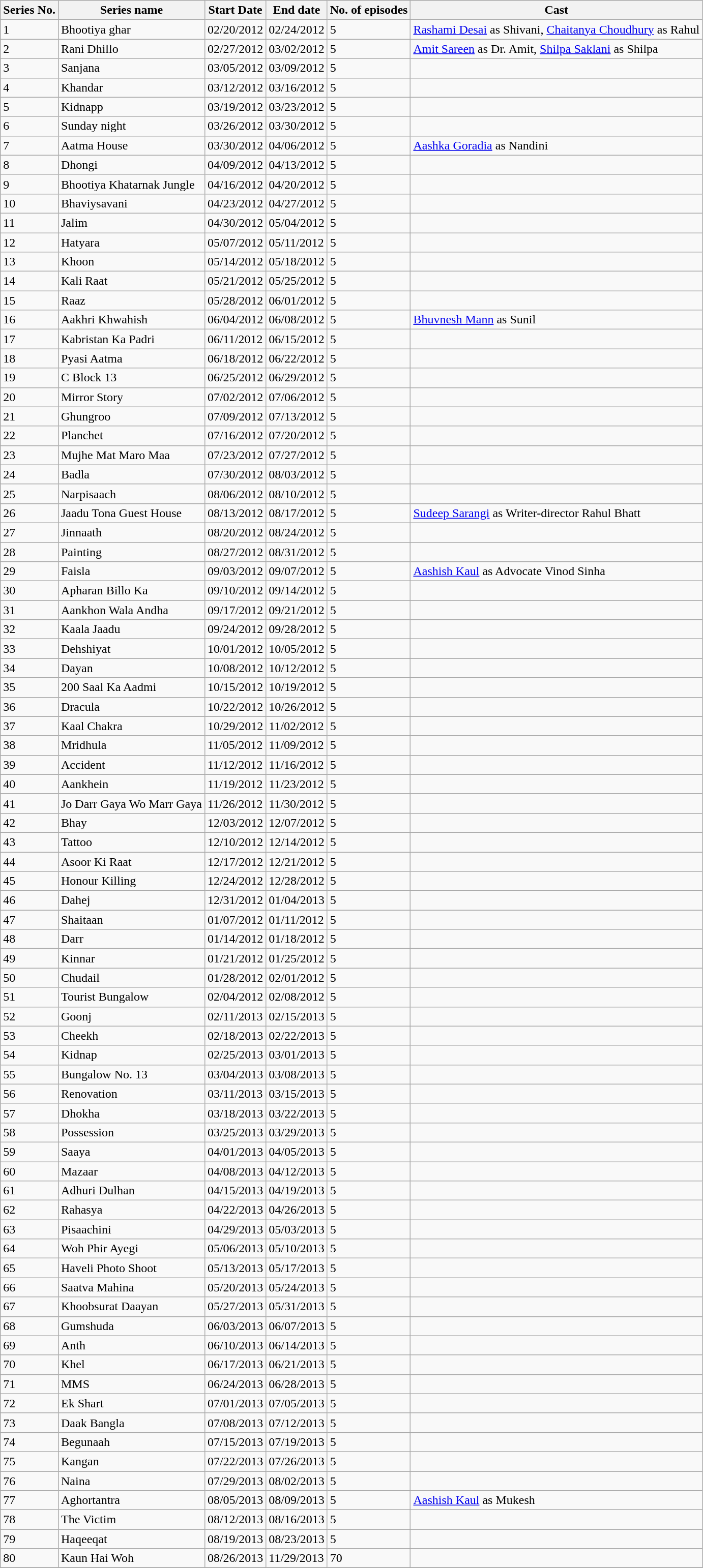<table class="sortable wikitable">
<tr>
<th>Series No.</th>
<th>Series name</th>
<th>Start Date</th>
<th>End date</th>
<th>No. of episodes</th>
<th>Cast</th>
</tr>
<tr>
<td>1</td>
<td>Bhootiya ghar</td>
<td>02/20/2012</td>
<td>02/24/2012</td>
<td>5</td>
<td><a href='#'>Rashami Desai</a> as Shivani, <a href='#'>Chaitanya Choudhury</a> as Rahul</td>
</tr>
<tr>
<td>2</td>
<td>Rani Dhillo</td>
<td>02/27/2012</td>
<td>03/02/2012</td>
<td>5</td>
<td><a href='#'>Amit Sareen</a> as Dr. Amit, <a href='#'>Shilpa Saklani</a> as Shilpa</td>
</tr>
<tr>
<td>3</td>
<td>Sanjana</td>
<td>03/05/2012</td>
<td>03/09/2012</td>
<td>5</td>
<td></td>
</tr>
<tr>
<td>4</td>
<td>Khandar</td>
<td>03/12/2012</td>
<td>03/16/2012</td>
<td>5</td>
<td></td>
</tr>
<tr>
<td>5</td>
<td>Kidnapp</td>
<td>03/19/2012</td>
<td>03/23/2012</td>
<td>5</td>
<td></td>
</tr>
<tr>
<td>6</td>
<td>Sunday night</td>
<td>03/26/2012</td>
<td>03/30/2012</td>
<td>5</td>
<td></td>
</tr>
<tr>
<td>7</td>
<td>Aatma House</td>
<td>03/30/2012</td>
<td>04/06/2012</td>
<td>5</td>
<td><a href='#'>Aashka Goradia</a> as Nandini</td>
</tr>
<tr>
<td>8</td>
<td>Dhongi</td>
<td>04/09/2012</td>
<td>04/13/2012</td>
<td>5</td>
<td></td>
</tr>
<tr>
<td>9</td>
<td>Bhootiya Khatarnak Jungle</td>
<td>04/16/2012</td>
<td>04/20/2012</td>
<td>5</td>
<td></td>
</tr>
<tr>
<td>10</td>
<td>Bhaviysavani</td>
<td>04/23/2012</td>
<td>04/27/2012</td>
<td>5</td>
<td></td>
</tr>
<tr>
<td>11</td>
<td>Jalim</td>
<td>04/30/2012</td>
<td>05/04/2012</td>
<td>5</td>
<td></td>
</tr>
<tr>
<td>12</td>
<td>Hatyara</td>
<td>05/07/2012</td>
<td>05/11/2012</td>
<td>5</td>
<td></td>
</tr>
<tr>
<td>13</td>
<td>Khoon</td>
<td>05/14/2012</td>
<td>05/18/2012</td>
<td>5</td>
<td></td>
</tr>
<tr>
<td>14</td>
<td>Kali Raat</td>
<td>05/21/2012</td>
<td>05/25/2012</td>
<td>5</td>
<td></td>
</tr>
<tr>
<td>15</td>
<td>Raaz</td>
<td>05/28/2012</td>
<td>06/01/2012</td>
<td>5</td>
<td></td>
</tr>
<tr>
<td>16</td>
<td>Aakhri Khwahish</td>
<td>06/04/2012</td>
<td>06/08/2012</td>
<td>5</td>
<td><a href='#'>Bhuvnesh Mann</a> as Sunil</td>
</tr>
<tr>
<td>17</td>
<td>Kabristan Ka Padri</td>
<td>06/11/2012</td>
<td>06/15/2012</td>
<td>5</td>
<td></td>
</tr>
<tr>
<td>18</td>
<td>Pyasi Aatma</td>
<td>06/18/2012</td>
<td>06/22/2012</td>
<td>5</td>
<td></td>
</tr>
<tr>
<td>19</td>
<td>C Block 13</td>
<td>06/25/2012</td>
<td>06/29/2012</td>
<td>5</td>
<td></td>
</tr>
<tr>
<td>20</td>
<td>Mirror Story</td>
<td>07/02/2012</td>
<td>07/06/2012</td>
<td>5</td>
<td></td>
</tr>
<tr>
<td>21</td>
<td>Ghungroo</td>
<td>07/09/2012</td>
<td>07/13/2012</td>
<td>5</td>
<td></td>
</tr>
<tr>
<td>22</td>
<td>Planchet</td>
<td>07/16/2012</td>
<td>07/20/2012</td>
<td>5</td>
<td></td>
</tr>
<tr>
<td>23</td>
<td>Mujhe Mat Maro Maa</td>
<td>07/23/2012</td>
<td>07/27/2012</td>
<td>5</td>
<td></td>
</tr>
<tr>
<td>24</td>
<td>Badla</td>
<td>07/30/2012</td>
<td>08/03/2012</td>
<td>5</td>
<td></td>
</tr>
<tr>
<td>25</td>
<td>Narpisaach</td>
<td>08/06/2012</td>
<td>08/10/2012</td>
<td>5</td>
<td></td>
</tr>
<tr>
<td>26</td>
<td>Jaadu Tona Guest House</td>
<td>08/13/2012</td>
<td>08/17/2012</td>
<td>5</td>
<td><a href='#'>Sudeep Sarangi</a> as Writer-director Rahul Bhatt</td>
</tr>
<tr>
<td>27</td>
<td>Jinnaath</td>
<td>08/20/2012</td>
<td>08/24/2012</td>
<td>5</td>
<td></td>
</tr>
<tr>
<td>28</td>
<td>Painting</td>
<td>08/27/2012</td>
<td>08/31/2012</td>
<td>5</td>
<td></td>
</tr>
<tr>
<td>29</td>
<td>Faisla</td>
<td>09/03/2012</td>
<td>09/07/2012</td>
<td>5</td>
<td><a href='#'>Aashish Kaul</a> as Advocate Vinod Sinha</td>
</tr>
<tr>
<td>30</td>
<td>Apharan Billo Ka</td>
<td>09/10/2012</td>
<td>09/14/2012</td>
<td>5</td>
<td></td>
</tr>
<tr>
<td>31</td>
<td>Aankhon Wala Andha</td>
<td>09/17/2012</td>
<td>09/21/2012</td>
<td>5</td>
<td></td>
</tr>
<tr>
<td>32</td>
<td>Kaala Jaadu</td>
<td>09/24/2012</td>
<td>09/28/2012</td>
<td>5</td>
<td></td>
</tr>
<tr>
<td>33</td>
<td>Dehshiyat</td>
<td>10/01/2012</td>
<td>10/05/2012</td>
<td>5</td>
<td></td>
</tr>
<tr>
<td>34</td>
<td>Dayan</td>
<td>10/08/2012</td>
<td>10/12/2012</td>
<td>5</td>
<td></td>
</tr>
<tr>
<td>35</td>
<td>200 Saal Ka Aadmi</td>
<td>10/15/2012</td>
<td>10/19/2012</td>
<td>5</td>
<td></td>
</tr>
<tr>
<td>36</td>
<td>Dracula</td>
<td>10/22/2012</td>
<td>10/26/2012</td>
<td>5</td>
<td></td>
</tr>
<tr>
<td>37</td>
<td>Kaal Chakra</td>
<td>10/29/2012</td>
<td>11/02/2012</td>
<td>5</td>
<td></td>
</tr>
<tr>
<td>38</td>
<td>Mridhula</td>
<td>11/05/2012</td>
<td>11/09/2012</td>
<td>5</td>
<td></td>
</tr>
<tr>
<td>39</td>
<td>Accident</td>
<td>11/12/2012</td>
<td>11/16/2012</td>
<td>5</td>
<td></td>
</tr>
<tr>
<td>40</td>
<td>Aankhein</td>
<td>11/19/2012</td>
<td>11/23/2012</td>
<td>5</td>
<td></td>
</tr>
<tr>
<td>41</td>
<td>Jo Darr Gaya Wo Marr Gaya</td>
<td>11/26/2012</td>
<td>11/30/2012</td>
<td>5</td>
<td></td>
</tr>
<tr>
<td>42</td>
<td>Bhay</td>
<td>12/03/2012</td>
<td>12/07/2012</td>
<td>5</td>
<td></td>
</tr>
<tr>
<td>43</td>
<td>Tattoo</td>
<td>12/10/2012</td>
<td>12/14/2012</td>
<td>5</td>
<td></td>
</tr>
<tr>
<td>44</td>
<td>Asoor Ki Raat</td>
<td>12/17/2012</td>
<td>12/21/2012</td>
<td>5</td>
<td></td>
</tr>
<tr>
<td>45</td>
<td>Honour Killing</td>
<td>12/24/2012</td>
<td>12/28/2012</td>
<td>5</td>
<td></td>
</tr>
<tr>
<td>46</td>
<td>Dahej</td>
<td>12/31/2012</td>
<td>01/04/2013</td>
<td>5</td>
<td></td>
</tr>
<tr>
<td>47</td>
<td>Shaitaan</td>
<td>01/07/2012</td>
<td>01/11/2012</td>
<td>5</td>
<td></td>
</tr>
<tr>
<td>48</td>
<td>Darr</td>
<td>01/14/2012</td>
<td>01/18/2012</td>
<td>5</td>
<td></td>
</tr>
<tr>
<td>49</td>
<td>Kinnar</td>
<td>01/21/2012</td>
<td>01/25/2012</td>
<td>5</td>
<td></td>
</tr>
<tr>
<td>50</td>
<td>Chudail</td>
<td>01/28/2012</td>
<td>02/01/2012</td>
<td>5</td>
<td></td>
</tr>
<tr>
<td>51</td>
<td>Tourist Bungalow</td>
<td>02/04/2012</td>
<td>02/08/2012</td>
<td>5</td>
<td></td>
</tr>
<tr>
<td>52</td>
<td>Goonj</td>
<td>02/11/2013</td>
<td>02/15/2013</td>
<td>5</td>
<td></td>
</tr>
<tr>
<td>53</td>
<td>Cheekh</td>
<td>02/18/2013</td>
<td>02/22/2013</td>
<td>5</td>
<td></td>
</tr>
<tr>
<td>54</td>
<td>Kidnap</td>
<td>02/25/2013</td>
<td>03/01/2013</td>
<td>5</td>
<td></td>
</tr>
<tr>
<td>55</td>
<td>Bungalow No. 13</td>
<td>03/04/2013</td>
<td>03/08/2013</td>
<td>5</td>
<td></td>
</tr>
<tr>
<td>56</td>
<td>Renovation</td>
<td>03/11/2013</td>
<td>03/15/2013</td>
<td>5</td>
<td></td>
</tr>
<tr>
<td>57</td>
<td>Dhokha</td>
<td>03/18/2013</td>
<td>03/22/2013</td>
<td>5</td>
<td></td>
</tr>
<tr>
<td>58</td>
<td>Possession</td>
<td>03/25/2013</td>
<td>03/29/2013</td>
<td>5</td>
<td></td>
</tr>
<tr>
<td>59</td>
<td>Saaya</td>
<td>04/01/2013</td>
<td>04/05/2013</td>
<td>5</td>
<td></td>
</tr>
<tr>
<td>60</td>
<td>Mazaar</td>
<td>04/08/2013</td>
<td>04/12/2013</td>
<td>5</td>
<td></td>
</tr>
<tr>
<td>61</td>
<td>Adhuri Dulhan</td>
<td>04/15/2013</td>
<td>04/19/2013</td>
<td>5</td>
<td></td>
</tr>
<tr>
<td>62</td>
<td>Rahasya</td>
<td>04/22/2013</td>
<td>04/26/2013</td>
<td>5</td>
<td></td>
</tr>
<tr>
<td>63</td>
<td>Pisaachini</td>
<td>04/29/2013</td>
<td>05/03/2013</td>
<td>5</td>
<td></td>
</tr>
<tr>
<td>64</td>
<td>Woh Phir Ayegi</td>
<td>05/06/2013</td>
<td>05/10/2013</td>
<td>5</td>
<td></td>
</tr>
<tr>
<td>65</td>
<td>Haveli Photo Shoot</td>
<td>05/13/2013</td>
<td>05/17/2013</td>
<td>5</td>
<td></td>
</tr>
<tr>
<td>66</td>
<td>Saatva Mahina</td>
<td>05/20/2013</td>
<td>05/24/2013</td>
<td>5</td>
<td></td>
</tr>
<tr>
<td>67</td>
<td>Khoobsurat Daayan</td>
<td>05/27/2013</td>
<td>05/31/2013</td>
<td>5</td>
<td></td>
</tr>
<tr>
<td>68</td>
<td>Gumshuda</td>
<td>06/03/2013</td>
<td>06/07/2013</td>
<td>5</td>
<td></td>
</tr>
<tr>
<td>69</td>
<td>Anth</td>
<td>06/10/2013</td>
<td>06/14/2013</td>
<td>5</td>
<td></td>
</tr>
<tr>
<td>70</td>
<td>Khel</td>
<td>06/17/2013</td>
<td>06/21/2013</td>
<td>5</td>
<td></td>
</tr>
<tr>
<td>71</td>
<td>MMS</td>
<td>06/24/2013</td>
<td>06/28/2013</td>
<td>5</td>
<td></td>
</tr>
<tr>
<td>72</td>
<td>Ek Shart</td>
<td>07/01/2013</td>
<td>07/05/2013</td>
<td>5</td>
<td></td>
</tr>
<tr>
<td>73</td>
<td>Daak Bangla</td>
<td>07/08/2013</td>
<td>07/12/2013</td>
<td>5</td>
<td></td>
</tr>
<tr>
<td>74</td>
<td>Begunaah</td>
<td>07/15/2013</td>
<td>07/19/2013</td>
<td>5</td>
<td></td>
</tr>
<tr>
<td>75</td>
<td>Kangan</td>
<td>07/22/2013</td>
<td>07/26/2013</td>
<td>5</td>
<td></td>
</tr>
<tr>
<td>76</td>
<td>Naina</td>
<td>07/29/2013</td>
<td>08/02/2013</td>
<td>5</td>
<td></td>
</tr>
<tr>
<td>77</td>
<td>Aghortantra</td>
<td>08/05/2013</td>
<td>08/09/2013</td>
<td>5</td>
<td><a href='#'>Aashish Kaul</a> as Mukesh</td>
</tr>
<tr>
<td>78</td>
<td>The Victim</td>
<td>08/12/2013</td>
<td>08/16/2013</td>
<td>5</td>
<td></td>
</tr>
<tr>
<td>79</td>
<td>Haqeeqat</td>
<td>08/19/2013</td>
<td>08/23/2013</td>
<td>5</td>
<td></td>
</tr>
<tr>
<td>80</td>
<td>Kaun Hai Woh</td>
<td>08/26/2013</td>
<td>11/29/2013</td>
<td>70</td>
<td></td>
</tr>
<tr>
</tr>
</table>
